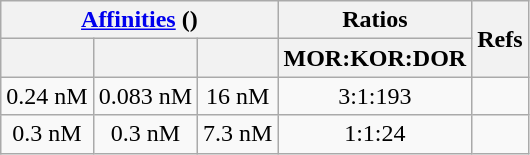<table class="wikitable floatright" style="text-align: center;">
<tr>
<th colspan="3"><a href='#'>Affinities</a> ()</th>
<th>Ratios</th>
<th rowspan="2">Refs</th>
</tr>
<tr>
<th></th>
<th></th>
<th></th>
<th>MOR:KOR:DOR</th>
</tr>
<tr>
<td>0.24 nM</td>
<td>0.083 nM</td>
<td>16 nM</td>
<td>3:1:193</td>
<td></td>
</tr>
<tr>
<td>0.3 nM</td>
<td>0.3 nM</td>
<td>7.3 nM</td>
<td>1:1:24</td>
<td></td>
</tr>
</table>
